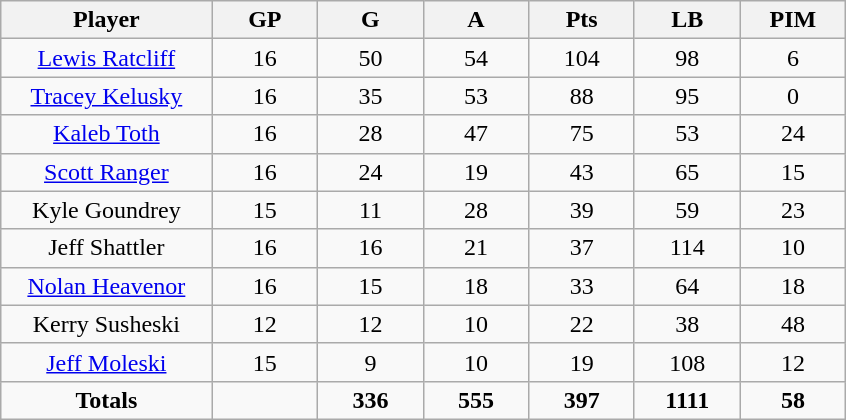<table class="wikitable sortable">
<tr align=center>
<th width="20%">Player</th>
<th width="10%">GP</th>
<th width="10%">G</th>
<th width="10%">A</th>
<th width="10%">Pts</th>
<th width="10%">LB</th>
<th width="10%">PIM</th>
</tr>
<tr align=center>
<td><a href='#'>Lewis Ratcliff</a></td>
<td>16</td>
<td>50</td>
<td>54</td>
<td>104</td>
<td>98</td>
<td>6</td>
</tr>
<tr align=center>
<td><a href='#'>Tracey Kelusky</a></td>
<td>16</td>
<td>35</td>
<td>53</td>
<td>88</td>
<td>95</td>
<td>0</td>
</tr>
<tr align=center>
<td><a href='#'>Kaleb Toth</a></td>
<td>16</td>
<td>28</td>
<td>47</td>
<td>75</td>
<td>53</td>
<td>24</td>
</tr>
<tr align=center>
<td><a href='#'>Scott Ranger</a></td>
<td>16</td>
<td>24</td>
<td>19</td>
<td>43</td>
<td>65</td>
<td>15</td>
</tr>
<tr align=center>
<td>Kyle Goundrey</td>
<td>15</td>
<td>11</td>
<td>28</td>
<td>39</td>
<td>59</td>
<td>23</td>
</tr>
<tr align=center>
<td>Jeff Shattler</td>
<td>16</td>
<td>16</td>
<td>21</td>
<td>37</td>
<td>114</td>
<td>10</td>
</tr>
<tr align=center>
<td><a href='#'>Nolan Heavenor</a></td>
<td>16</td>
<td>15</td>
<td>18</td>
<td>33</td>
<td>64</td>
<td>18</td>
</tr>
<tr align=center>
<td>Kerry Susheski</td>
<td>12</td>
<td>12</td>
<td>10</td>
<td>22</td>
<td>38</td>
<td>48</td>
</tr>
<tr align=center>
<td><a href='#'>Jeff Moleski</a></td>
<td>15</td>
<td>9</td>
<td>10</td>
<td>19</td>
<td>108</td>
<td>12</td>
</tr>
<tr align=center>
<td><strong>Totals</strong></td>
<td></td>
<td><strong>336</strong></td>
<td><strong>555</strong></td>
<td><strong>397</strong></td>
<td><strong>1111</strong></td>
<td><strong>58</strong></td>
</tr>
</table>
